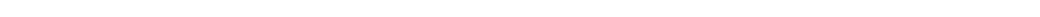<table style="width:1000px; text-align:center;">
<tr style="color:white;">
<td style="background:">13.5%</td>
<td style="background:"></td>
<td style="background:"></td>
<td style="background:">9.2%</td>
<td style="background:"><strong>74.5%</strong></td>
</tr>
<tr>
<td></td>
<td></td>
<td></td>
<td></td>
<td></td>
</tr>
</table>
